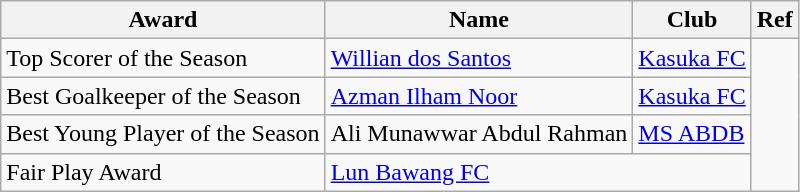<table class="wikitable">
<tr>
<th>Award</th>
<th>Name</th>
<th>Club</th>
<th>Ref</th>
</tr>
<tr>
<td>Top Scorer of the Season</td>
<td> <a href='#'>Willian dos Santos</a></td>
<td><a href='#'>Kasuka FC</a></td>
<td rowspan=4></td>
</tr>
<tr>
<td>Best Goalkeeper of the Season</td>
<td> <a href='#'>Azman Ilham Noor</a></td>
<td><a href='#'>Kasuka FC</a></td>
</tr>
<tr>
<td>Best Young Player of the Season</td>
<td> Ali Munawwar Abdul Rahman</td>
<td><a href='#'>MS ABDB</a></td>
</tr>
<tr>
<td>Fair Play Award</td>
<td colspan=2><a href='#'>Lun Bawang FC</a></td>
</tr>
</table>
